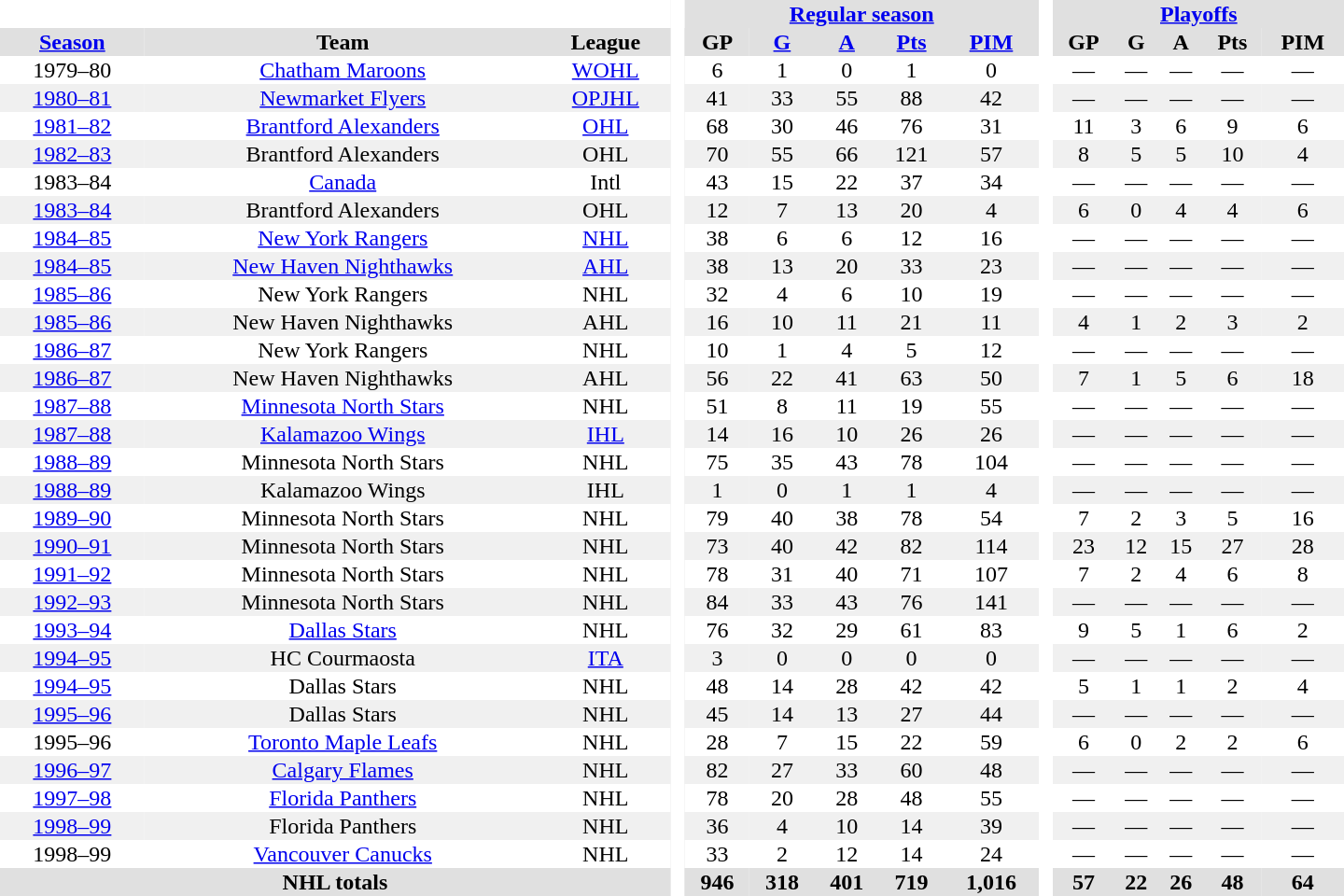<table border="0" cellpadding="1" cellspacing="0" style="text-align:center; width:60em">
<tr bgcolor="#e0e0e0">
<th colspan="3" bgcolor="#ffffff"> </th>
<th rowspan="99" bgcolor="#ffffff"> </th>
<th colspan="5"><a href='#'>Regular season</a></th>
<th rowspan="99" bgcolor="#ffffff"> </th>
<th colspan="5"><a href='#'>Playoffs</a></th>
</tr>
<tr bgcolor="#e0e0e0">
<th><a href='#'>Season</a></th>
<th>Team</th>
<th>League</th>
<th>GP</th>
<th><a href='#'>G</a></th>
<th><a href='#'>A</a></th>
<th><a href='#'>Pts</a></th>
<th><a href='#'>PIM</a></th>
<th>GP</th>
<th>G</th>
<th>A</th>
<th>Pts</th>
<th>PIM</th>
</tr>
<tr>
<td>1979–80</td>
<td><a href='#'>Chatham Maroons</a></td>
<td><a href='#'>WOHL</a></td>
<td>6</td>
<td>1</td>
<td>0</td>
<td>1</td>
<td>0</td>
<td>—</td>
<td>—</td>
<td>—</td>
<td>—</td>
<td>—</td>
</tr>
<tr bgcolor="#f0f0f0">
<td><a href='#'>1980–81</a></td>
<td><a href='#'>Newmarket Flyers</a></td>
<td><a href='#'>OPJHL</a></td>
<td>41</td>
<td>33</td>
<td>55</td>
<td>88</td>
<td>42</td>
<td>—</td>
<td>—</td>
<td>—</td>
<td>—</td>
<td>—</td>
</tr>
<tr>
<td><a href='#'>1981–82</a></td>
<td><a href='#'>Brantford Alexanders</a></td>
<td><a href='#'>OHL</a></td>
<td>68</td>
<td>30</td>
<td>46</td>
<td>76</td>
<td>31</td>
<td>11</td>
<td>3</td>
<td>6</td>
<td>9</td>
<td>6</td>
</tr>
<tr bgcolor="#f0f0f0">
<td><a href='#'>1982–83</a></td>
<td>Brantford Alexanders</td>
<td>OHL</td>
<td>70</td>
<td>55</td>
<td>66</td>
<td>121</td>
<td>57</td>
<td>8</td>
<td>5</td>
<td>5</td>
<td>10</td>
<td>4</td>
</tr>
<tr>
<td>1983–84</td>
<td><a href='#'>Canada</a></td>
<td>Intl</td>
<td>43</td>
<td>15</td>
<td>22</td>
<td>37</td>
<td>34</td>
<td>—</td>
<td>—</td>
<td>—</td>
<td>—</td>
<td>—</td>
</tr>
<tr bgcolor="#f0f0f0">
<td><a href='#'>1983–84</a></td>
<td>Brantford Alexanders</td>
<td>OHL</td>
<td>12</td>
<td>7</td>
<td>13</td>
<td>20</td>
<td>4</td>
<td>6</td>
<td>0</td>
<td>4</td>
<td>4</td>
<td>6</td>
</tr>
<tr>
<td><a href='#'>1984–85</a></td>
<td><a href='#'>New York Rangers</a></td>
<td><a href='#'>NHL</a></td>
<td>38</td>
<td>6</td>
<td>6</td>
<td>12</td>
<td>16</td>
<td>—</td>
<td>—</td>
<td>—</td>
<td>—</td>
<td>—</td>
</tr>
<tr bgcolor="#f0f0f0">
<td><a href='#'>1984–85</a></td>
<td><a href='#'>New Haven Nighthawks</a></td>
<td><a href='#'>AHL</a></td>
<td>38</td>
<td>13</td>
<td>20</td>
<td>33</td>
<td>23</td>
<td>—</td>
<td>—</td>
<td>—</td>
<td>—</td>
<td>—</td>
</tr>
<tr>
<td><a href='#'>1985–86</a></td>
<td>New York Rangers</td>
<td>NHL</td>
<td>32</td>
<td>4</td>
<td>6</td>
<td>10</td>
<td>19</td>
<td>—</td>
<td>—</td>
<td>—</td>
<td>—</td>
<td>—</td>
</tr>
<tr bgcolor="#f0f0f0">
<td><a href='#'>1985–86</a></td>
<td>New Haven Nighthawks</td>
<td>AHL</td>
<td>16</td>
<td>10</td>
<td>11</td>
<td>21</td>
<td>11</td>
<td>4</td>
<td>1</td>
<td>2</td>
<td>3</td>
<td>2</td>
</tr>
<tr>
<td><a href='#'>1986–87</a></td>
<td>New York Rangers</td>
<td>NHL</td>
<td>10</td>
<td>1</td>
<td>4</td>
<td>5</td>
<td>12</td>
<td>—</td>
<td>—</td>
<td>—</td>
<td>—</td>
<td>—</td>
</tr>
<tr bgcolor="#f0f0f0">
<td><a href='#'>1986–87</a></td>
<td>New Haven Nighthawks</td>
<td>AHL</td>
<td>56</td>
<td>22</td>
<td>41</td>
<td>63</td>
<td>50</td>
<td>7</td>
<td>1</td>
<td>5</td>
<td>6</td>
<td>18</td>
</tr>
<tr>
<td><a href='#'>1987–88</a></td>
<td><a href='#'>Minnesota North Stars</a></td>
<td>NHL</td>
<td>51</td>
<td>8</td>
<td>11</td>
<td>19</td>
<td>55</td>
<td>—</td>
<td>—</td>
<td>—</td>
<td>—</td>
<td>—</td>
</tr>
<tr bgcolor="#f0f0f0">
<td><a href='#'>1987–88</a></td>
<td><a href='#'>Kalamazoo Wings</a></td>
<td><a href='#'>IHL</a></td>
<td>14</td>
<td>16</td>
<td>10</td>
<td>26</td>
<td>26</td>
<td>—</td>
<td>—</td>
<td>—</td>
<td>—</td>
<td>—</td>
</tr>
<tr>
<td><a href='#'>1988–89</a></td>
<td>Minnesota North Stars</td>
<td>NHL</td>
<td>75</td>
<td>35</td>
<td>43</td>
<td>78</td>
<td>104</td>
<td>—</td>
<td>—</td>
<td>—</td>
<td>—</td>
<td>—</td>
</tr>
<tr bgcolor="#f0f0f0">
<td><a href='#'>1988–89</a></td>
<td>Kalamazoo Wings</td>
<td>IHL</td>
<td>1</td>
<td>0</td>
<td>1</td>
<td>1</td>
<td>4</td>
<td>—</td>
<td>—</td>
<td>—</td>
<td>—</td>
<td>—</td>
</tr>
<tr>
<td><a href='#'>1989–90</a></td>
<td>Minnesota North Stars</td>
<td>NHL</td>
<td>79</td>
<td>40</td>
<td>38</td>
<td>78</td>
<td>54</td>
<td>7</td>
<td>2</td>
<td>3</td>
<td>5</td>
<td>16</td>
</tr>
<tr bgcolor="#f0f0f0">
<td><a href='#'>1990–91</a></td>
<td>Minnesota North Stars</td>
<td>NHL</td>
<td>73</td>
<td>40</td>
<td>42</td>
<td>82</td>
<td>114</td>
<td>23</td>
<td>12</td>
<td>15</td>
<td>27</td>
<td>28</td>
</tr>
<tr>
<td><a href='#'>1991–92</a></td>
<td>Minnesota North Stars</td>
<td>NHL</td>
<td>78</td>
<td>31</td>
<td>40</td>
<td>71</td>
<td>107</td>
<td>7</td>
<td>2</td>
<td>4</td>
<td>6</td>
<td>8</td>
</tr>
<tr bgcolor="#f0f0f0">
<td><a href='#'>1992–93</a></td>
<td>Minnesota North Stars</td>
<td>NHL</td>
<td>84</td>
<td>33</td>
<td>43</td>
<td>76</td>
<td>141</td>
<td>—</td>
<td>—</td>
<td>—</td>
<td>—</td>
<td>—</td>
</tr>
<tr>
<td><a href='#'>1993–94</a></td>
<td><a href='#'>Dallas Stars</a></td>
<td>NHL</td>
<td>76</td>
<td>32</td>
<td>29</td>
<td>61</td>
<td>83</td>
<td>9</td>
<td>5</td>
<td>1</td>
<td>6</td>
<td>2</td>
</tr>
<tr bgcolor="#f0f0f0">
<td><a href='#'>1994–95</a></td>
<td>HC Courmaosta</td>
<td><a href='#'>ITA</a></td>
<td>3</td>
<td>0</td>
<td>0</td>
<td>0</td>
<td>0</td>
<td>—</td>
<td>—</td>
<td>—</td>
<td>—</td>
<td>—</td>
</tr>
<tr>
<td><a href='#'>1994–95</a></td>
<td>Dallas Stars</td>
<td>NHL</td>
<td>48</td>
<td>14</td>
<td>28</td>
<td>42</td>
<td>42</td>
<td>5</td>
<td>1</td>
<td>1</td>
<td>2</td>
<td>4</td>
</tr>
<tr bgcolor="#f0f0f0">
<td><a href='#'>1995–96</a></td>
<td>Dallas Stars</td>
<td>NHL</td>
<td>45</td>
<td>14</td>
<td>13</td>
<td>27</td>
<td>44</td>
<td>—</td>
<td>—</td>
<td>—</td>
<td>—</td>
<td>—</td>
</tr>
<tr>
<td>1995–96</td>
<td><a href='#'>Toronto Maple Leafs</a></td>
<td>NHL</td>
<td>28</td>
<td>7</td>
<td>15</td>
<td>22</td>
<td>59</td>
<td>6</td>
<td>0</td>
<td>2</td>
<td>2</td>
<td>6</td>
</tr>
<tr bgcolor="#f0f0f0">
<td><a href='#'>1996–97</a></td>
<td><a href='#'>Calgary Flames</a></td>
<td>NHL</td>
<td>82</td>
<td>27</td>
<td>33</td>
<td>60</td>
<td>48</td>
<td>—</td>
<td>—</td>
<td>—</td>
<td>—</td>
<td>—</td>
</tr>
<tr>
<td><a href='#'>1997–98</a></td>
<td><a href='#'>Florida Panthers</a></td>
<td>NHL</td>
<td>78</td>
<td>20</td>
<td>28</td>
<td>48</td>
<td>55</td>
<td>—</td>
<td>—</td>
<td>—</td>
<td>—</td>
<td>—</td>
</tr>
<tr bgcolor="#f0f0f0">
<td><a href='#'>1998–99</a></td>
<td>Florida Panthers</td>
<td>NHL</td>
<td>36</td>
<td>4</td>
<td>10</td>
<td>14</td>
<td>39</td>
<td>—</td>
<td>—</td>
<td>—</td>
<td>—</td>
<td>—</td>
</tr>
<tr>
<td>1998–99</td>
<td><a href='#'>Vancouver Canucks</a></td>
<td>NHL</td>
<td>33</td>
<td>2</td>
<td>12</td>
<td>14</td>
<td>24</td>
<td>—</td>
<td>—</td>
<td>—</td>
<td>—</td>
<td>—</td>
</tr>
<tr bgcolor="#e0e0e0">
<th colspan="3">NHL totals</th>
<th>946</th>
<th>318</th>
<th>401</th>
<th>719</th>
<th>1,016</th>
<th>57</th>
<th>22</th>
<th>26</th>
<th>48</th>
<th>64</th>
</tr>
</table>
